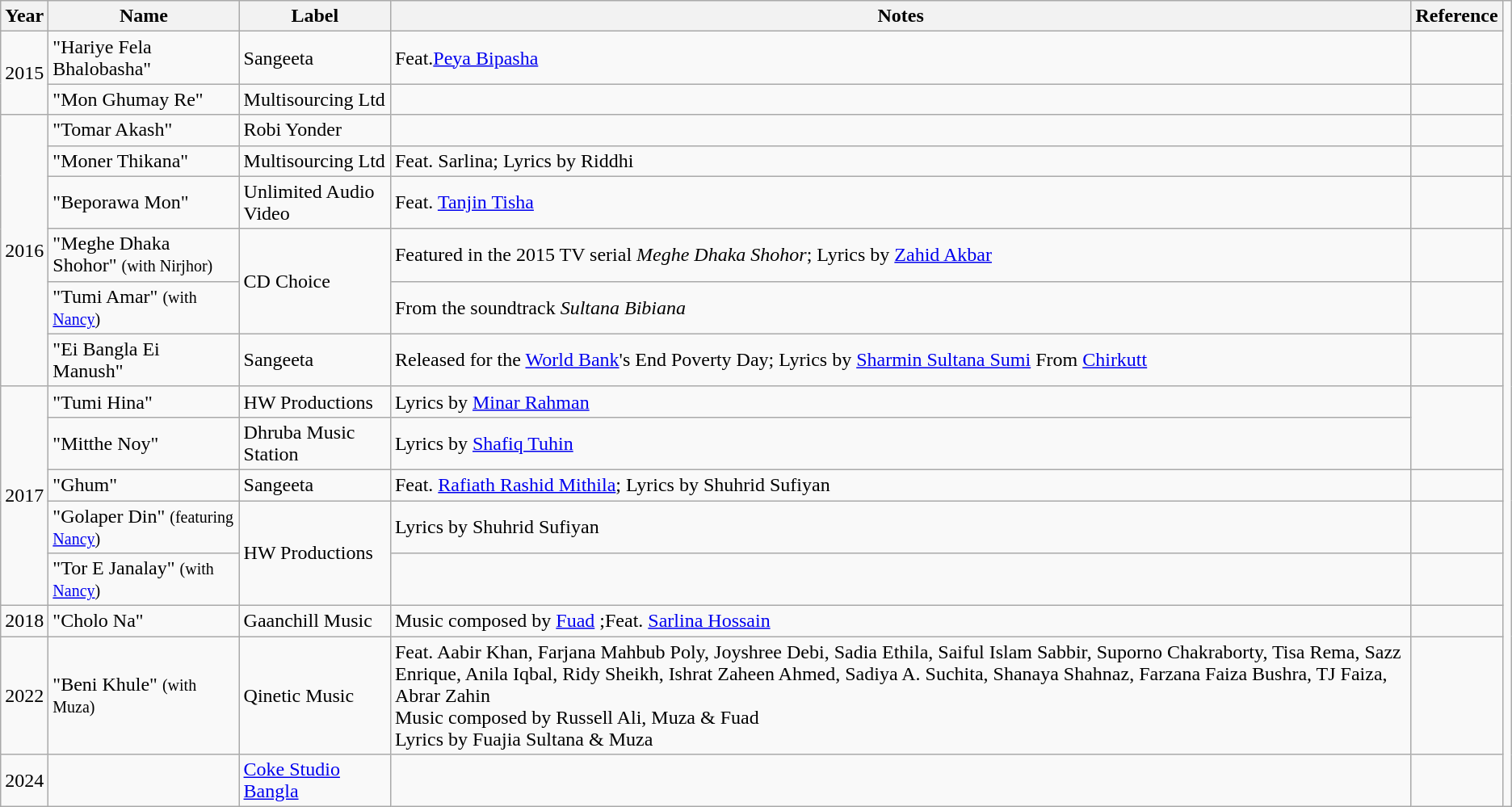<table class="wikitable">
<tr>
<th>Year</th>
<th>Name</th>
<th>Label</th>
<th>Notes</th>
<th>Reference</th>
</tr>
<tr>
<td rowspan="2">2015</td>
<td>"Hariye Fela Bhalobasha"</td>
<td>Sangeeta</td>
<td>Feat.<a href='#'>Peya Bipasha</a></td>
<td></td>
</tr>
<tr>
<td>"Mon Ghumay Re"</td>
<td>Multisourcing Ltd</td>
<td></td>
<td></td>
</tr>
<tr>
<td rowspan="6">2016</td>
<td>"Tomar Akash"</td>
<td>Robi Yonder</td>
<td></td>
<td></td>
</tr>
<tr>
<td>"Moner Thikana"</td>
<td>Multisourcing Ltd</td>
<td>Feat. Sarlina; Lyrics by Riddhi</td>
<td></td>
</tr>
<tr>
<td>"Beporawa Mon"</td>
<td>Unlimited Audio Video</td>
<td>Feat. <a href='#'>Tanjin Tisha</a></td>
<td></td>
<td></td>
</tr>
<tr>
<td>"Meghe Dhaka Shohor" <small>(with Nirjhor)</small></td>
<td rowspan="2">CD Choice</td>
<td>Featured in the 2015 TV serial <em>Meghe Dhaka Shohor</em>; Lyrics by <a href='#'>Zahid Akbar</a></td>
<td></td>
</tr>
<tr>
<td>"Tumi Amar" <small>(with <a href='#'>Nancy</a>)</small></td>
<td>From the soundtrack <em>Sultana Bibiana</em></td>
<td></td>
</tr>
<tr>
<td>"Ei Bangla Ei Manush"</td>
<td>Sangeeta</td>
<td>Released for the <a href='#'>World Bank</a>'s End Poverty Day; Lyrics by <a href='#'>Sharmin Sultana Sumi</a> From <a href='#'>Chirkutt</a></td>
<td></td>
</tr>
<tr>
<td rowspan="5">2017</td>
<td>"Tumi Hina"</td>
<td>HW Productions</td>
<td>Lyrics by <a href='#'>Minar Rahman</a></td>
<td rowspan="2"></td>
</tr>
<tr>
<td>"Mitthe Noy"</td>
<td>Dhruba Music Station</td>
<td>Lyrics by <a href='#'>Shafiq Tuhin</a></td>
</tr>
<tr>
<td>"Ghum"</td>
<td>Sangeeta</td>
<td>Feat. <a href='#'>Rafiath Rashid Mithila</a>; Lyrics by Shuhrid Sufiyan</td>
<td></td>
</tr>
<tr>
<td>"Golaper Din" <small>(featuring <a href='#'>Nancy</a>)</small></td>
<td rowspan="2">HW Productions</td>
<td>Lyrics by Shuhrid Sufiyan</td>
<td></td>
</tr>
<tr>
<td>"Tor E Janalay" <small>(with <a href='#'>Nancy</a>)</small></td>
<td></td>
<td></td>
</tr>
<tr>
<td>2018</td>
<td>"Cholo Na"</td>
<td>Gaanchill Music</td>
<td>Music composed by <a href='#'>Fuad</a> ;Feat. <a href='#'>Sarlina Hossain</a></td>
<td></td>
</tr>
<tr>
<td>2022</td>
<td>"Beni Khule" <small>(with Muza)</small></td>
<td>Qinetic Music</td>
<td>Feat. Aabir Khan, Farjana Mahbub Poly, Joyshree Debi, Sadia Ethila, Saiful Islam Sabbir, Suporno Chakraborty, Tisa Rema, Sazz Enrique, Anila Iqbal, Ridy Sheikh, Ishrat Zaheen Ahmed, Sadiya A. Suchita, Shanaya Shahnaz, Farzana Faiza Bushra, TJ Faiza, Abrar Zahin<br>Music composed by Russell Ali, Muza & Fuad<br>Lyrics by Fuajia Sultana & Muza</td>
<td></td>
</tr>
<tr>
<td>2024</td>
<td></td>
<td><a href='#'>Coke Studio Bangla</a></td>
<td></td>
<td></td>
</tr>
</table>
